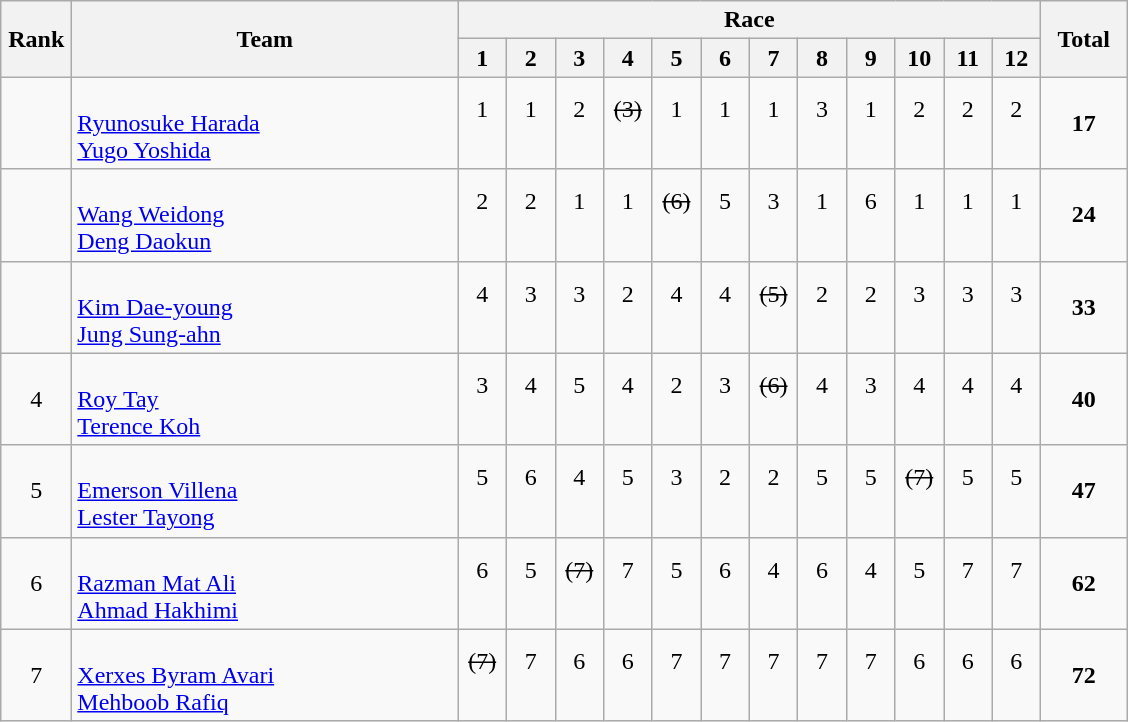<table | class="wikitable" style="text-align:center">
<tr>
<th rowspan="2" width=40>Rank</th>
<th rowspan="2" width=250>Team</th>
<th colspan="12">Race</th>
<th rowspan="2" width=50>Total</th>
</tr>
<tr>
<th width=25>1</th>
<th width=25>2</th>
<th width=25>3</th>
<th width=25>4</th>
<th width=25>5</th>
<th width=25>6</th>
<th width=25>7</th>
<th width=25>8</th>
<th width=25>9</th>
<th width=25>10</th>
<th width=25>11</th>
<th width=25>12</th>
</tr>
<tr>
<td></td>
<td align=left><br><a href='#'>Ryunosuke Harada</a><br><a href='#'>Yugo Yoshida</a></td>
<td>1<br> </td>
<td>1<br> </td>
<td>2<br> </td>
<td><s>(3)</s><br> </td>
<td>1<br> </td>
<td>1<br> </td>
<td>1<br> </td>
<td>3<br> </td>
<td>1<br> </td>
<td>2<br> </td>
<td>2<br> </td>
<td>2<br> </td>
<td><strong>17</strong></td>
</tr>
<tr>
<td></td>
<td align=left><br><a href='#'>Wang Weidong</a><br><a href='#'>Deng Daokun</a></td>
<td>2<br> </td>
<td>2<br> </td>
<td>1<br> </td>
<td>1<br> </td>
<td><s>(6)</s><br> </td>
<td>5<br> </td>
<td>3<br> </td>
<td>1<br> </td>
<td>6<br> </td>
<td>1<br> </td>
<td>1<br> </td>
<td>1<br> </td>
<td><strong>24</strong></td>
</tr>
<tr>
<td></td>
<td align=left><br><a href='#'>Kim Dae-young</a><br><a href='#'>Jung Sung-ahn</a></td>
<td>4<br> </td>
<td>3<br> </td>
<td>3<br> </td>
<td>2<br> </td>
<td>4<br> </td>
<td>4<br> </td>
<td><s>(5)</s><br> </td>
<td>2<br> </td>
<td>2<br> </td>
<td>3<br> </td>
<td>3<br> </td>
<td>3<br> </td>
<td><strong>33</strong></td>
</tr>
<tr>
<td>4</td>
<td align=left><br><a href='#'>Roy Tay</a><br><a href='#'>Terence Koh</a></td>
<td>3<br> </td>
<td>4<br> </td>
<td>5<br> </td>
<td>4<br> </td>
<td>2<br> </td>
<td>3<br> </td>
<td><s>(6)</s><br> </td>
<td>4<br> </td>
<td>3<br> </td>
<td>4<br> </td>
<td>4<br> </td>
<td>4<br> </td>
<td><strong>40</strong></td>
</tr>
<tr>
<td>5</td>
<td align=left><br><a href='#'>Emerson Villena</a><br><a href='#'>Lester Tayong</a></td>
<td>5<br> </td>
<td>6<br> </td>
<td>4<br> </td>
<td>5<br> </td>
<td>3<br> </td>
<td>2<br> </td>
<td>2<br> </td>
<td>5<br> </td>
<td>5<br> </td>
<td><s>(7)</s><br> </td>
<td>5<br> </td>
<td>5<br> </td>
<td><strong>47</strong></td>
</tr>
<tr>
<td>6</td>
<td align=left><br><a href='#'>Razman Mat Ali</a><br><a href='#'>Ahmad Hakhimi</a></td>
<td>6<br> </td>
<td>5<br> </td>
<td><s>(7)</s><br> </td>
<td>7<br> </td>
<td>5<br> </td>
<td>6<br> </td>
<td>4<br> </td>
<td>6<br> </td>
<td>4<br> </td>
<td>5<br> </td>
<td>7<br> </td>
<td>7<br> </td>
<td><strong>62</strong></td>
</tr>
<tr>
<td>7</td>
<td align=left><br><a href='#'>Xerxes Byram Avari</a><br><a href='#'>Mehboob Rafiq</a></td>
<td><s>(7)</s><br> </td>
<td>7<br> </td>
<td>6<br> </td>
<td>6<br> </td>
<td>7<br> </td>
<td>7<br> </td>
<td>7<br> </td>
<td>7<br> </td>
<td>7<br> </td>
<td>6<br> </td>
<td>6<br> </td>
<td>6<br> </td>
<td><strong>72</strong></td>
</tr>
</table>
